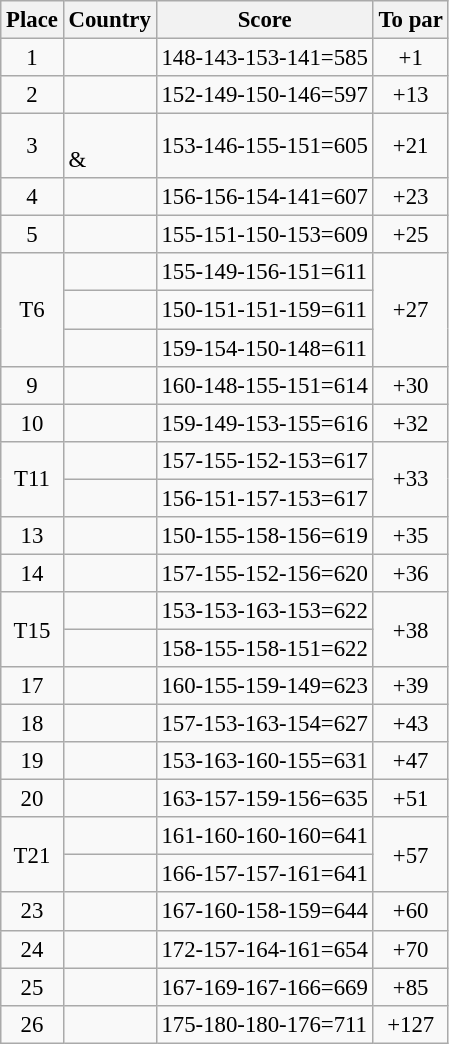<table class="wikitable" style="font-size:95%;">
<tr>
<th>Place</th>
<th>Country</th>
<th>Score</th>
<th>To par</th>
</tr>
<tr>
<td align=center>1</td>
<td></td>
<td>148-143-153-141=585</td>
<td align=center>+1</td>
</tr>
<tr>
<td align=center>2</td>
<td></td>
<td>152-149-150-146=597</td>
<td align=center>+13</td>
</tr>
<tr>
<td align=center>3</td>
<td><br>& </td>
<td>153-146-155-151=605</td>
<td align=center>+21</td>
</tr>
<tr>
<td align=center>4</td>
<td></td>
<td>156-156-154-141=607</td>
<td align=center>+23</td>
</tr>
<tr>
<td align=center>5</td>
<td></td>
<td>155-151-150-153=609</td>
<td align=center>+25</td>
</tr>
<tr>
<td rowspan=3 align=center>T6</td>
<td></td>
<td>155-149-156-151=611</td>
<td rowspan=3 align=center>+27</td>
</tr>
<tr>
<td></td>
<td>150-151-151-159=611</td>
</tr>
<tr>
<td></td>
<td>159-154-150-148=611</td>
</tr>
<tr>
<td align=center>9</td>
<td></td>
<td>160-148-155-151=614</td>
<td align=center>+30</td>
</tr>
<tr>
<td align=center>10</td>
<td></td>
<td>159-149-153-155=616</td>
<td align=center>+32</td>
</tr>
<tr>
<td rowspan=2 align=center>T11</td>
<td></td>
<td>157-155-152-153=617</td>
<td rowspan=2 align=center>+33</td>
</tr>
<tr>
<td></td>
<td>156-151-157-153=617</td>
</tr>
<tr>
<td align=center>13</td>
<td></td>
<td>150-155-158-156=619</td>
<td align=center>+35</td>
</tr>
<tr>
<td align=center>14</td>
<td></td>
<td>157-155-152-156=620</td>
<td align=center>+36</td>
</tr>
<tr>
<td rowspan=2 align=center>T15</td>
<td></td>
<td>153-153-163-153=622</td>
<td rowspan=2 align=center>+38</td>
</tr>
<tr>
<td></td>
<td>158-155-158-151=622</td>
</tr>
<tr>
<td align=center>17</td>
<td></td>
<td>160-155-159-149=623</td>
<td align=center>+39</td>
</tr>
<tr>
<td align=center>18</td>
<td></td>
<td>157-153-163-154=627</td>
<td align=center>+43</td>
</tr>
<tr>
<td align=center>19</td>
<td></td>
<td>153-163-160-155=631</td>
<td align=center>+47</td>
</tr>
<tr>
<td align=center>20</td>
<td></td>
<td>163-157-159-156=635</td>
<td align=center>+51</td>
</tr>
<tr>
<td rowspan=2 align=center>T21</td>
<td></td>
<td>161-160-160-160=641</td>
<td rowspan=2 align=center>+57</td>
</tr>
<tr>
<td></td>
<td>166-157-157-161=641</td>
</tr>
<tr>
<td align=center>23</td>
<td></td>
<td>167-160-158-159=644</td>
<td align=center>+60</td>
</tr>
<tr>
<td align=center>24</td>
<td></td>
<td>172-157-164-161=654</td>
<td align=center>+70</td>
</tr>
<tr>
<td align=center>25</td>
<td></td>
<td>167-169-167-166=669</td>
<td align=center>+85</td>
</tr>
<tr>
<td align=center>26</td>
<td></td>
<td>175-180-180-176=711</td>
<td align=center>+127</td>
</tr>
</table>
